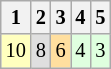<table class="wikitable" style="font-size: 85%;">
<tr>
<th>1</th>
<th>2</th>
<th>3</th>
<th>4</th>
<th>5</th>
</tr>
<tr align="center">
<td style="background:#FFFFBF;">10</td>
<td style="background:#DFDFDF;">8</td>
<td style="background:#FFDF9F;">6</td>
<td style="background:#DFFFDF;">4</td>
<td style="background:#DFFFDF;">3</td>
</tr>
</table>
